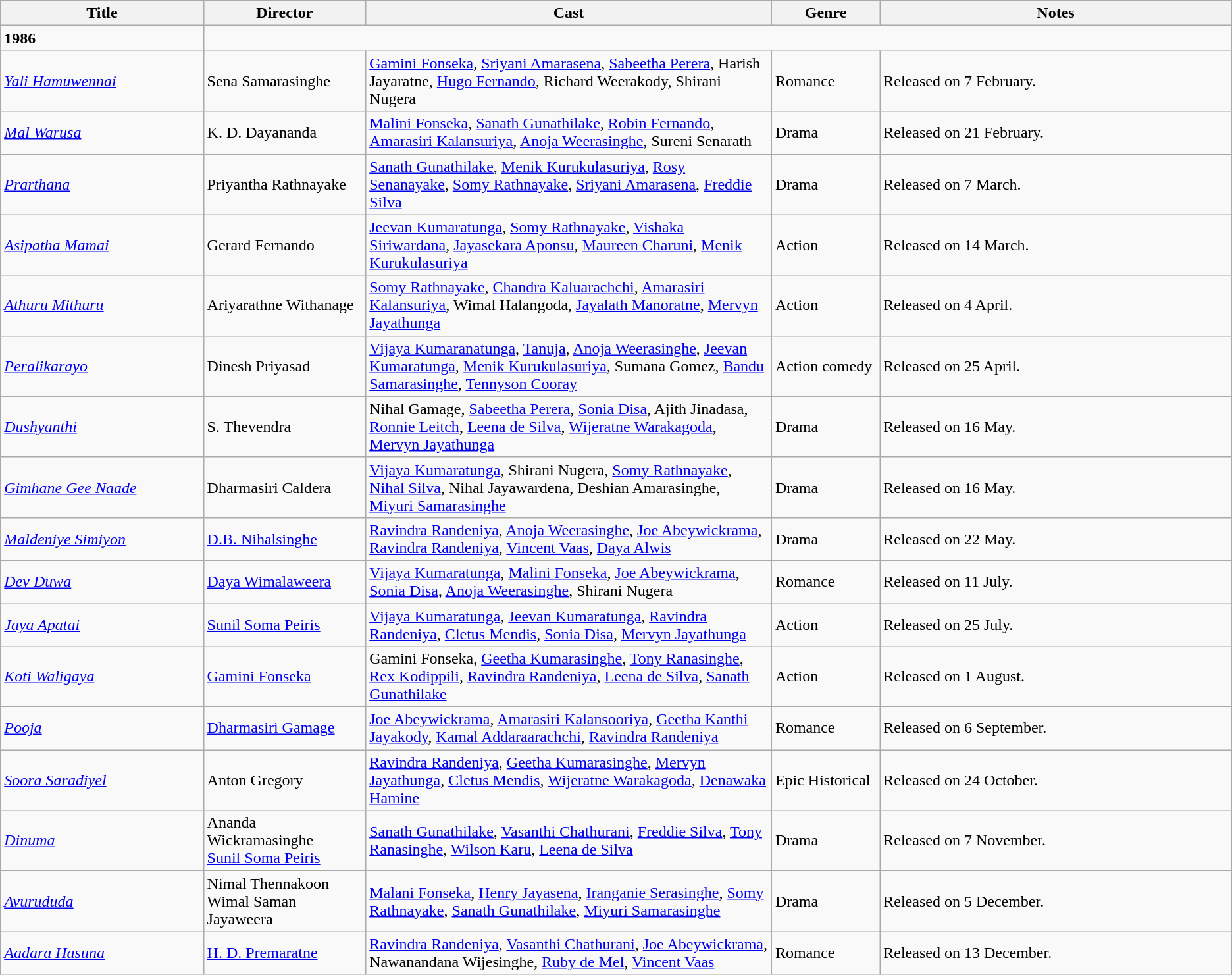<table class="wikitable">
<tr>
<th width=15%>Title</th>
<th width=12%>Director</th>
<th width=30%>Cast</th>
<th width=8%>Genre</th>
<th width=26%>Notes</th>
</tr>
<tr>
<td><strong>1986</strong></td>
</tr>
<tr>
<td><em><a href='#'>Yali Hamuwennai</a></em></td>
<td>Sena Samarasinghe</td>
<td><a href='#'>Gamini Fonseka</a>, <a href='#'>Sriyani Amarasena</a>, <a href='#'>Sabeetha Perera</a>, Harish Jayaratne, <a href='#'>Hugo Fernando</a>, Richard Weerakody, Shirani Nugera</td>
<td>Romance</td>
<td>Released on 7 February.</td>
</tr>
<tr>
<td><em><a href='#'>Mal Warusa</a></em></td>
<td>K. D. Dayananda</td>
<td><a href='#'>Malini Fonseka</a>, <a href='#'>Sanath Gunathilake</a>, <a href='#'>Robin Fernando</a>, <a href='#'>Amarasiri Kalansuriya</a>, <a href='#'>Anoja Weerasinghe</a>, Sureni Senarath</td>
<td>Drama</td>
<td>Released on 21 February.</td>
</tr>
<tr>
<td><em><a href='#'>Prarthana</a></em></td>
<td>Priyantha Rathnayake</td>
<td><a href='#'>Sanath Gunathilake</a>, <a href='#'>Menik Kurukulasuriya</a>, <a href='#'>Rosy Senanayake</a>, <a href='#'>Somy Rathnayake</a>, <a href='#'>Sriyani Amarasena</a>, <a href='#'>Freddie Silva</a></td>
<td>Drama</td>
<td>Released on 7 March.</td>
</tr>
<tr>
<td><em><a href='#'>Asipatha Mamai</a></em></td>
<td>Gerard Fernando</td>
<td><a href='#'>Jeevan Kumaratunga</a>, <a href='#'>Somy Rathnayake</a>, <a href='#'>Vishaka Siriwardana</a>, <a href='#'>Jayasekara Aponsu</a>, <a href='#'>Maureen Charuni</a>, <a href='#'>Menik Kurukulasuriya</a></td>
<td>Action</td>
<td>Released on 14 March.</td>
</tr>
<tr>
<td><em><a href='#'>Athuru Mithuru</a></em></td>
<td>Ariyarathne Withanage</td>
<td><a href='#'>Somy Rathnayake</a>, <a href='#'>Chandra Kaluarachchi</a>, <a href='#'>Amarasiri Kalansuriya</a>, Wimal Halangoda, <a href='#'>Jayalath Manoratne</a>, <a href='#'>Mervyn Jayathunga</a></td>
<td>Action</td>
<td>Released on 4 April.</td>
</tr>
<tr>
<td><em><a href='#'>Peralikarayo</a></em></td>
<td>Dinesh Priyasad</td>
<td><a href='#'>Vijaya Kumaranatunga</a>, <a href='#'>Tanuja</a>, <a href='#'>Anoja Weerasinghe</a>, <a href='#'>Jeevan Kumaratunga</a>, <a href='#'>Menik Kurukulasuriya</a>, Sumana Gomez, <a href='#'>Bandu Samarasinghe</a>, <a href='#'>Tennyson Cooray</a></td>
<td>Action comedy</td>
<td>Released on 25 April.</td>
</tr>
<tr>
<td><em><a href='#'>Dushyanthi</a></em></td>
<td>S. Thevendra</td>
<td>Nihal Gamage, <a href='#'>Sabeetha Perera</a>, <a href='#'>Sonia Disa</a>, Ajith Jinadasa, <a href='#'>Ronnie Leitch</a>, <a href='#'>Leena de Silva</a>, <a href='#'>Wijeratne Warakagoda</a>, <a href='#'>Mervyn Jayathunga</a></td>
<td>Drama</td>
<td>Released on 16 May.</td>
</tr>
<tr>
<td><em><a href='#'>Gimhane Gee Naade</a></em></td>
<td>Dharmasiri Caldera</td>
<td><a href='#'>Vijaya Kumaratunga</a>, Shirani Nugera, <a href='#'>Somy Rathnayake</a>, <a href='#'>Nihal Silva</a>, Nihal Jayawardena, Deshian Amarasinghe, <a href='#'>Miyuri Samarasinghe</a></td>
<td>Drama</td>
<td>Released on 16 May.</td>
</tr>
<tr>
<td><em><a href='#'>Maldeniye Simiyon</a></em></td>
<td><a href='#'>D.B. Nihalsinghe</a></td>
<td><a href='#'>Ravindra Randeniya</a>, <a href='#'>Anoja Weerasinghe</a>, <a href='#'>Joe Abeywickrama</a>, <a href='#'>Ravindra Randeniya</a>, <a href='#'>Vincent Vaas</a>, <a href='#'>Daya Alwis</a></td>
<td>Drama</td>
<td>Released on 22 May.</td>
</tr>
<tr>
<td><em><a href='#'>Dev Duwa</a></em></td>
<td><a href='#'>Daya Wimalaweera</a></td>
<td><a href='#'>Vijaya Kumaratunga</a>, <a href='#'>Malini Fonseka</a>, <a href='#'>Joe Abeywickrama</a>, <a href='#'>Sonia Disa</a>, <a href='#'>Anoja Weerasinghe</a>, Shirani Nugera</td>
<td>Romance</td>
<td>Released on 11 July.</td>
</tr>
<tr>
<td><em><a href='#'>Jaya Apatai</a></em></td>
<td><a href='#'>Sunil Soma Peiris</a></td>
<td><a href='#'>Vijaya Kumaratunga</a>, <a href='#'>Jeevan Kumaratunga</a>, <a href='#'>Ravindra Randeniya</a>, <a href='#'>Cletus Mendis</a>, <a href='#'>Sonia Disa</a>, <a href='#'>Mervyn Jayathunga</a></td>
<td>Action</td>
<td>Released on 25 July.</td>
</tr>
<tr>
<td><em><a href='#'>Koti Waligaya</a></em></td>
<td><a href='#'>Gamini Fonseka</a></td>
<td>Gamini Fonseka, <a href='#'>Geetha Kumarasinghe</a>, <a href='#'>Tony Ranasinghe</a>, <a href='#'>Rex Kodippili</a>, <a href='#'>Ravindra Randeniya</a>, <a href='#'>Leena de Silva</a>, <a href='#'>Sanath Gunathilake</a></td>
<td>Action</td>
<td>Released on 1 August.</td>
</tr>
<tr>
<td><em><a href='#'>Pooja</a></em></td>
<td><a href='#'>Dharmasiri Gamage</a></td>
<td><a href='#'>Joe Abeywickrama</a>, <a href='#'>Amarasiri Kalansooriya</a>, <a href='#'>Geetha Kanthi Jayakody</a>, <a href='#'>Kamal Addaraarachchi</a>, <a href='#'>Ravindra Randeniya</a></td>
<td>Romance</td>
<td>Released on 6 September.</td>
</tr>
<tr>
<td><em><a href='#'>Soora Saradiyel</a></em></td>
<td>Anton Gregory</td>
<td><a href='#'>Ravindra Randeniya</a>, <a href='#'>Geetha Kumarasinghe</a>, <a href='#'>Mervyn Jayathunga</a>, <a href='#'>Cletus Mendis</a>, <a href='#'>Wijeratne Warakagoda</a>, <a href='#'>Denawaka Hamine</a></td>
<td>Epic Historical</td>
<td>Released on 24 October.</td>
</tr>
<tr>
<td><em><a href='#'>Dinuma</a></em></td>
<td>Ananda Wickramasinghe<br> <a href='#'>Sunil Soma Peiris</a></td>
<td><a href='#'>Sanath Gunathilake</a>, <a href='#'>Vasanthi Chathurani</a>, <a href='#'>Freddie Silva</a>, <a href='#'>Tony Ranasinghe</a>, <a href='#'>Wilson Karu</a>, <a href='#'>Leena de Silva</a></td>
<td>Drama</td>
<td>Released on 7 November.</td>
</tr>
<tr>
<td><em><a href='#'>Avurududa</a></em></td>
<td>Nimal Thennakoon<br> Wimal Saman Jayaweera</td>
<td><a href='#'>Malani Fonseka</a>, <a href='#'>Henry Jayasena</a>, <a href='#'>Iranganie Serasinghe</a>, <a href='#'>Somy Rathnayake</a>, <a href='#'>Sanath Gunathilake</a>, <a href='#'>Miyuri Samarasinghe</a></td>
<td>Drama</td>
<td>Released on 5 December.</td>
</tr>
<tr>
<td><em><a href='#'>Aadara Hasuna</a></em></td>
<td><a href='#'>H. D. Premaratne</a></td>
<td><a href='#'>Ravindra Randeniya</a>, <a href='#'>Vasanthi Chathurani</a>, <a href='#'>Joe Abeywickrama</a>, Nawanandana Wijesinghe, <a href='#'>Ruby de Mel</a>, <a href='#'>Vincent Vaas</a></td>
<td>Romance</td>
<td>Released on 13 December.</td>
</tr>
</table>
